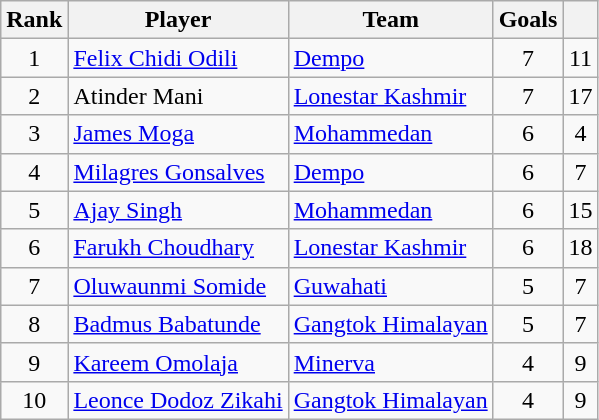<table class="wikitable sortable" style="text-align:center">
<tr>
<th>Rank</th>
<th>Player</th>
<th>Team</th>
<th>Goals</th>
<th></th>
</tr>
<tr>
<td rowspan=1>1</td>
<td align="left"> <a href='#'>Felix Chidi Odili</a></td>
<td align="left"><a href='#'>Dempo</a></td>
<td rowspan=1>7</td>
<td rowspan=1>11</td>
</tr>
<tr>
<td rowspan=1>2</td>
<td align="left"> Atinder Mani</td>
<td align="left"><a href='#'>Lonestar Kashmir</a></td>
<td rowspan=1>7</td>
<td rowspan=1>17</td>
</tr>
<tr>
<td rowspan=1>3</td>
<td align="left"> <a href='#'>James Moga</a></td>
<td align="left"><a href='#'>Mohammedan</a></td>
<td rowspan=1>6</td>
<td rowspan=1>4</td>
</tr>
<tr>
<td rowspan=1>4</td>
<td align="left"> <a href='#'>Milagres Gonsalves</a></td>
<td align="left"><a href='#'>Dempo</a></td>
<td rowspan=1>6</td>
<td rowspan=1>7</td>
</tr>
<tr>
<td rowspan=1>5</td>
<td align="left"> <a href='#'>Ajay Singh</a></td>
<td align="left"><a href='#'>Mohammedan</a></td>
<td rowspan=1>6</td>
<td rowspan=1>15</td>
</tr>
<tr>
<td rowspan=1>6</td>
<td align="left"> <a href='#'>Farukh Choudhary</a></td>
<td align="left"><a href='#'>Lonestar Kashmir</a></td>
<td rowspan=1>6</td>
<td rowspan=1>18</td>
</tr>
<tr>
<td rowspan=1>7</td>
<td align="left"> <a href='#'>Oluwaunmi Somide</a></td>
<td align="left"><a href='#'>Guwahati</a></td>
<td rowspan=1>5</td>
<td rowspan=1>7</td>
</tr>
<tr>
<td rowspan=1>8</td>
<td align="left"> <a href='#'>Badmus Babatunde</a></td>
<td align="left"><a href='#'>Gangtok Himalayan</a></td>
<td rowspan=1>5</td>
<td>7</td>
</tr>
<tr>
<td rowspan=1>9</td>
<td align="left"> <a href='#'>Kareem Omolaja</a></td>
<td align="left"><a href='#'>Minerva</a></td>
<td rowspan=1>4</td>
<td>9</td>
</tr>
<tr>
<td rowspan=1>10</td>
<td align="left"> <a href='#'>Leonce Dodoz Zikahi</a></td>
<td align="left"><a href='#'>Gangtok Himalayan</a></td>
<td rowspan=1>4</td>
<td>9</td>
</tr>
</table>
